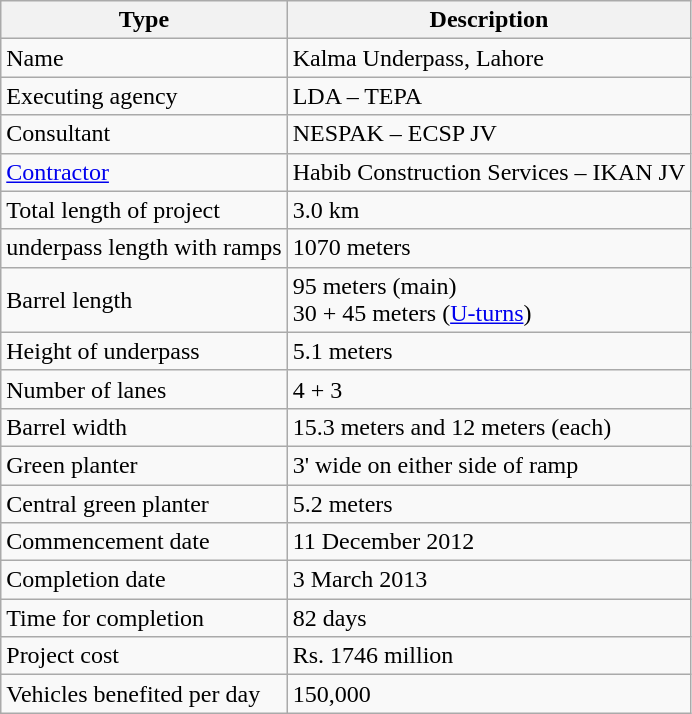<table class="wikitable">
<tr>
<th>Type</th>
<th>Description</th>
</tr>
<tr>
<td>Name</td>
<td>Kalma Underpass, Lahore</td>
</tr>
<tr>
<td>Executing agency</td>
<td>LDA – TEPA</td>
</tr>
<tr>
<td>Consultant</td>
<td>NESPAK – ECSP JV</td>
</tr>
<tr>
<td><a href='#'>Contractor</a></td>
<td>Habib Construction Services – IKAN JV</td>
</tr>
<tr>
<td>Total length of project</td>
<td>3.0 km</td>
</tr>
<tr>
<td>underpass length with ramps</td>
<td>1070 meters</td>
</tr>
<tr>
<td>Barrel length</td>
<td>95 meters (main)<br>30 + 45 meters (<a href='#'>U-turns</a>)</td>
</tr>
<tr>
<td>Height of underpass</td>
<td>5.1 meters</td>
</tr>
<tr>
<td>Number of lanes</td>
<td>4 + 3</td>
</tr>
<tr>
<td>Barrel width</td>
<td>15.3 meters and 12 meters (each)</td>
</tr>
<tr>
<td>Green planter</td>
<td>3' wide on either side of ramp</td>
</tr>
<tr>
<td>Central green planter</td>
<td>5.2 meters</td>
</tr>
<tr>
<td>Commencement date</td>
<td>11 December 2012</td>
</tr>
<tr>
<td>Completion date</td>
<td>3 March 2013</td>
</tr>
<tr>
<td>Time for completion</td>
<td>82 days</td>
</tr>
<tr>
<td>Project cost</td>
<td>Rs. 1746 million</td>
</tr>
<tr>
<td>Vehicles benefited per day</td>
<td>150,000</td>
</tr>
</table>
